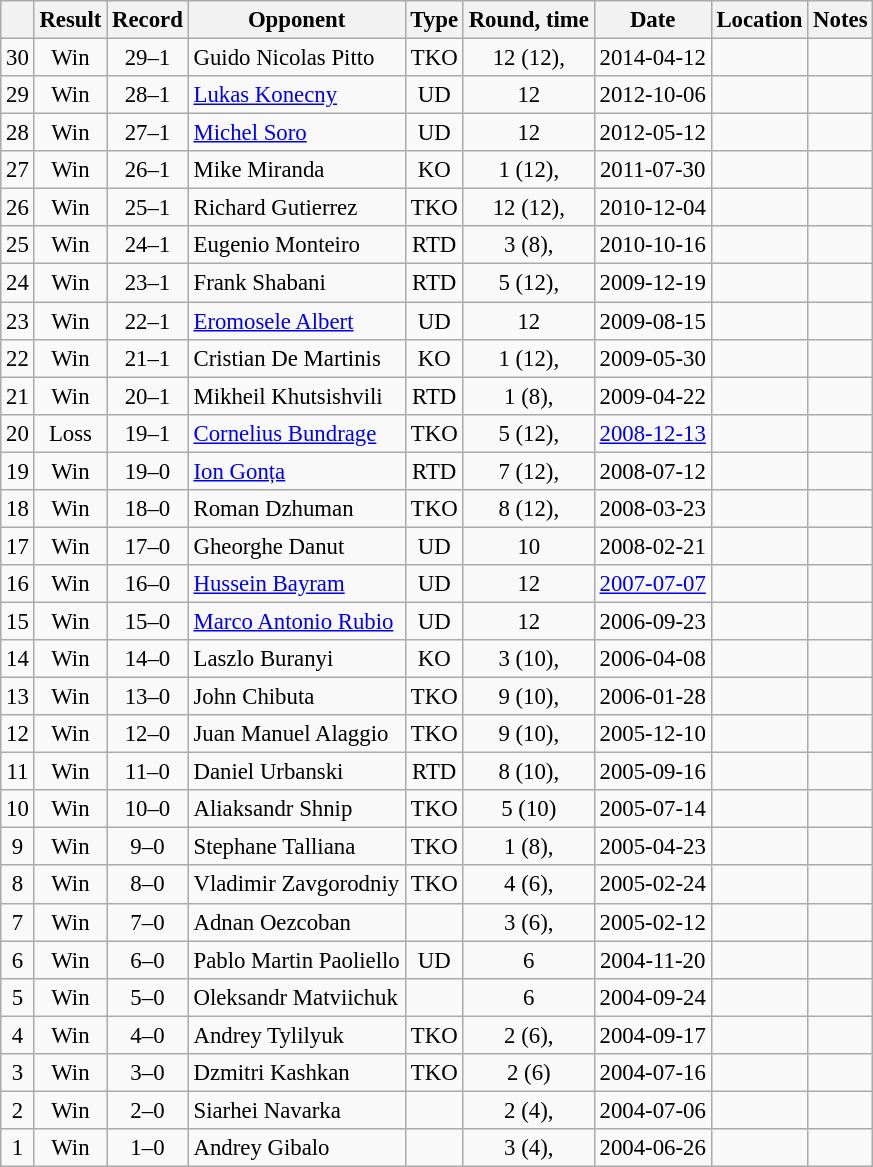<table class="wikitable" style="text-align:center; font-size:95%">
<tr>
<th></th>
<th>Result</th>
<th>Record</th>
<th>Opponent</th>
<th>Type</th>
<th>Round, time</th>
<th>Date</th>
<th>Location</th>
<th>Notes</th>
</tr>
<tr>
<td>30</td>
<td>Win</td>
<td>29–1</td>
<td style="text-align:left;"> Guido Nicolas Pitto</td>
<td>TKO</td>
<td>12 (12), </td>
<td>2014-04-12</td>
<td style="text-align:left;"> </td>
<td style="text-align:left;"></td>
</tr>
<tr>
<td>29</td>
<td>Win</td>
<td>28–1</td>
<td style="text-align:left;"> <a href='#'>Lukas Konecny</a></td>
<td>UD</td>
<td>12</td>
<td>2012-10-06</td>
<td style="text-align:left;"> </td>
<td style="text-align:left;"></td>
</tr>
<tr>
<td>28</td>
<td>Win</td>
<td>27–1</td>
<td style="text-align:left;"> <a href='#'>Michel Soro</a></td>
<td>UD</td>
<td>12</td>
<td>2012-05-12</td>
<td style="text-align:left;"> </td>
<td style="text-align:left;"></td>
</tr>
<tr>
<td>27</td>
<td>Win</td>
<td>26–1</td>
<td style="text-align:left;"> Mike Miranda</td>
<td>KO</td>
<td>1 (12), </td>
<td>2011-07-30</td>
<td style="text-align:left;"> </td>
<td style="text-align:left;"></td>
</tr>
<tr>
<td>26</td>
<td>Win</td>
<td>25–1</td>
<td style="text-align:left;"> Richard Gutierrez</td>
<td>TKO</td>
<td>12 (12), </td>
<td>2010-12-04</td>
<td style="text-align:left;"> </td>
<td style="text-align:left;"></td>
</tr>
<tr>
<td>25</td>
<td>Win</td>
<td>24–1</td>
<td style="text-align:left;"> Eugenio Monteiro</td>
<td>RTD</td>
<td>3 (8), </td>
<td>2010-10-16</td>
<td style="text-align:left;"> </td>
<td style="text-align:left;"></td>
</tr>
<tr>
<td>24</td>
<td>Win</td>
<td>23–1</td>
<td style="text-align:left;"> Frank Shabani</td>
<td>RTD</td>
<td>5 (12), </td>
<td>2009-12-19</td>
<td style="text-align:left;"> </td>
<td style="text-align:left;"></td>
</tr>
<tr>
<td>23</td>
<td>Win</td>
<td>22–1</td>
<td style="text-align:left;"> <a href='#'>Eromosele Albert</a></td>
<td>UD</td>
<td>12</td>
<td>2009-08-15</td>
<td style="text-align:left;"> </td>
<td style="text-align:left;"></td>
</tr>
<tr>
<td>22</td>
<td>Win</td>
<td>21–1</td>
<td style="text-align:left;"> Cristian De Martinis</td>
<td>KO</td>
<td>1 (12), </td>
<td>2009-05-30</td>
<td style="text-align:left;"> </td>
<td style="text-align:left;"></td>
</tr>
<tr>
<td>21</td>
<td>Win</td>
<td>20–1</td>
<td style="text-align:left;"> Mikheil Khutsishvili</td>
<td>RTD</td>
<td>1 (8), </td>
<td>2009-04-22</td>
<td style="text-align:left;"> </td>
<td style="text-align:left;"></td>
</tr>
<tr>
<td>20</td>
<td>Loss</td>
<td>19–1</td>
<td style="text-align:left;"> <a href='#'>Cornelius Bundrage</a></td>
<td>TKO</td>
<td>5 (12), </td>
<td><a href='#'>2008-12-13</a></td>
<td style="text-align:left;"> </td>
<td style="text-align:left;"></td>
</tr>
<tr>
<td>19</td>
<td>Win</td>
<td>19–0</td>
<td style="text-align:left;"> <a href='#'>Ion Gonța</a></td>
<td>RTD</td>
<td>7 (12), </td>
<td>2008-07-12</td>
<td style="text-align:left;"> </td>
<td style="text-align:left;"></td>
</tr>
<tr>
<td>18</td>
<td>Win</td>
<td>18–0</td>
<td style="text-align:left;"> Roman Dzhuman</td>
<td>TKO</td>
<td>8 (12), </td>
<td>2008-03-23</td>
<td style="text-align:left;"> </td>
<td style="text-align:left;"></td>
</tr>
<tr>
<td>17</td>
<td>Win</td>
<td>17–0</td>
<td style="text-align:left;"> Gheorghe Danut</td>
<td>UD</td>
<td>10</td>
<td>2008-02-21</td>
<td style="text-align:left;"> </td>
<td style="text-align:left;"></td>
</tr>
<tr>
<td>16</td>
<td>Win</td>
<td>16–0</td>
<td style="text-align:left;"> <a href='#'>Hussein Bayram</a></td>
<td>UD</td>
<td>12</td>
<td><a href='#'>2007-07-07</a></td>
<td style="text-align:left;"> </td>
<td style="text-align:left;"></td>
</tr>
<tr>
<td>15</td>
<td>Win</td>
<td>15–0</td>
<td style="text-align:left;"> <a href='#'>Marco Antonio Rubio</a></td>
<td>UD</td>
<td>12</td>
<td>2006-09-23</td>
<td style="text-align:left;"> </td>
<td style="text-align:left;"></td>
</tr>
<tr>
<td>14</td>
<td>Win</td>
<td>14–0</td>
<td style="text-align:left;"> Laszlo Buranyi</td>
<td>KO</td>
<td>3 (10), </td>
<td>2006-04-08</td>
<td style="text-align:left;"> </td>
<td style="text-align:left;"></td>
</tr>
<tr>
<td>13</td>
<td>Win</td>
<td>13–0</td>
<td style="text-align:left;"> John Chibuta</td>
<td>TKO</td>
<td>9 (10), </td>
<td>2006-01-28</td>
<td style="text-align:left;"> </td>
<td style="text-align:left;"></td>
</tr>
<tr>
<td>12</td>
<td>Win</td>
<td>12–0</td>
<td style="text-align:left;"> Juan Manuel Alaggio</td>
<td>TKO</td>
<td>9 (10), </td>
<td>2005-12-10</td>
<td style="text-align:left;"> </td>
<td style="text-align:left;"></td>
</tr>
<tr>
<td>11</td>
<td>Win</td>
<td>11–0</td>
<td style="text-align:left;"> Daniel Urbanski</td>
<td>RTD</td>
<td>8 (10), </td>
<td>2005-09-16</td>
<td style="text-align:left;"> </td>
<td style="text-align:left;"></td>
</tr>
<tr>
<td>10</td>
<td>Win</td>
<td>10–0</td>
<td style="text-align:left;"> Aliaksandr Shnip</td>
<td>TKO</td>
<td>5 (10)</td>
<td>2005-07-14</td>
<td style="text-align:left;"> </td>
<td style="text-align:left;"></td>
</tr>
<tr>
<td>9</td>
<td>Win</td>
<td>9–0</td>
<td style="text-align:left;"> Stephane Talliana</td>
<td>TKO</td>
<td>1 (8), </td>
<td>2005-04-23</td>
<td style="text-align:left;"> </td>
<td style="text-align:left;"></td>
</tr>
<tr>
<td>8</td>
<td>Win</td>
<td>8–0</td>
<td style="text-align:left;"> Vladimir Zavgorodniy</td>
<td>TKO</td>
<td>4 (6), </td>
<td>2005-02-24</td>
<td style="text-align:left;"> </td>
<td style="text-align:left;"></td>
</tr>
<tr>
<td>7</td>
<td>Win</td>
<td>7–0</td>
<td style="text-align:left;"> Adnan Oezcoban</td>
<td></td>
<td>3 (6), </td>
<td>2005-02-12</td>
<td style="text-align:left;"> </td>
<td style="text-align:left;"></td>
</tr>
<tr>
<td>6</td>
<td>Win</td>
<td>6–0</td>
<td style="text-align:left;"> Pablo Martin Paoliello</td>
<td>UD</td>
<td>6</td>
<td>2004-11-20</td>
<td style="text-align:left;"> </td>
<td style="text-align:left;"></td>
</tr>
<tr>
<td>5</td>
<td>Win</td>
<td>5–0</td>
<td style="text-align:left;"> Oleksandr Matviichuk</td>
<td></td>
<td>6</td>
<td>2004-09-24</td>
<td style="text-align:left;"> </td>
<td style="text-align:left;"></td>
</tr>
<tr>
<td>4</td>
<td>Win</td>
<td>4–0</td>
<td style="text-align:left;"> Andrey Tylilyuk</td>
<td>TKO</td>
<td>2 (6), </td>
<td>2004-09-17</td>
<td style="text-align:left;"> </td>
<td style="text-align:left;"></td>
</tr>
<tr>
<td>3</td>
<td>Win</td>
<td>3–0</td>
<td style="text-align:left;"> Dzmitri Kashkan</td>
<td>TKO</td>
<td>2 (6)</td>
<td>2004-07-16</td>
<td style="text-align:left;"> </td>
<td style="text-align:left;"></td>
</tr>
<tr>
<td>2</td>
<td>Win</td>
<td>2–0</td>
<td style="text-align:left;"> Siarhei Navarka</td>
<td></td>
<td>2 (4), </td>
<td>2004-07-06</td>
<td style="text-align:left;"> </td>
<td style="text-align:left;"></td>
</tr>
<tr>
<td>1</td>
<td>Win</td>
<td>1–0</td>
<td style="text-align:left;"> Andrey Gibalo</td>
<td></td>
<td>3 (4), </td>
<td>2004-06-26</td>
<td style="text-align:left;"> </td>
<td style="text-align:left;"></td>
</tr>
</table>
